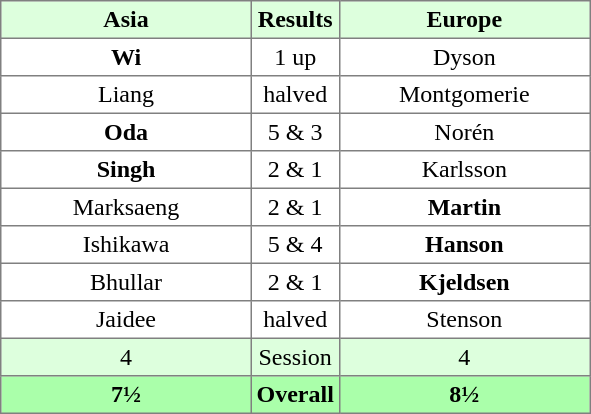<table border="1" cellpadding="3" style="border-collapse:collapse; text-align:center;">
<tr style="background:#ddffdd;">
<th width=160>Asia</th>
<th>Results</th>
<th width=160>Europe</th>
</tr>
<tr>
<td><strong>Wi</strong></td>
<td>1 up</td>
<td>Dyson</td>
</tr>
<tr>
<td>Liang</td>
<td>halved</td>
<td>Montgomerie</td>
</tr>
<tr>
<td><strong>Oda</strong></td>
<td>5 & 3</td>
<td>Norén</td>
</tr>
<tr>
<td><strong>Singh</strong></td>
<td>2 & 1</td>
<td>Karlsson</td>
</tr>
<tr>
<td>Marksaeng</td>
<td>2 & 1</td>
<td><strong>Martin</strong></td>
</tr>
<tr>
<td>Ishikawa</td>
<td>5 & 4</td>
<td><strong>Hanson</strong></td>
</tr>
<tr>
<td>Bhullar</td>
<td>2 & 1</td>
<td><strong>Kjeldsen</strong></td>
</tr>
<tr>
<td>Jaidee</td>
<td>halved</td>
<td>Stenson</td>
</tr>
<tr style="background:#ddffdd;">
<td>4</td>
<td>Session</td>
<td>4</td>
</tr>
<tr style="background:#aaffaa;">
<th>7½</th>
<th>Overall</th>
<th>8½</th>
</tr>
</table>
